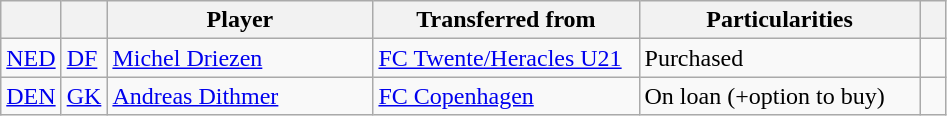<table class="wikitable plainrowheaders sortable">
<tr>
<th></th>
<th></th>
<th style="width: 170px;">Player</th>
<th style="width: 170px;">Transferred from</th>
<th style="width: 180px;">Particularities</th>
<th style="width: 10px;"></th>
</tr>
<tr>
<td><strong></strong> <a href='#'>NED</a></td>
<td><a href='#'>DF</a></td>
<td><a href='#'>Michel Driezen</a></td>
<td><strong></strong> <a href='#'>FC Twente/Heracles U21</a></td>
<td>Purchased</td>
<td></td>
</tr>
<tr>
<td><strong></strong> <a href='#'>DEN</a></td>
<td><a href='#'>GK</a></td>
<td><a href='#'>Andreas Dithmer</a></td>
<td><strong></strong> <a href='#'>FC Copenhagen</a></td>
<td>On loan (+option to buy)</td>
<td></td>
</tr>
</table>
